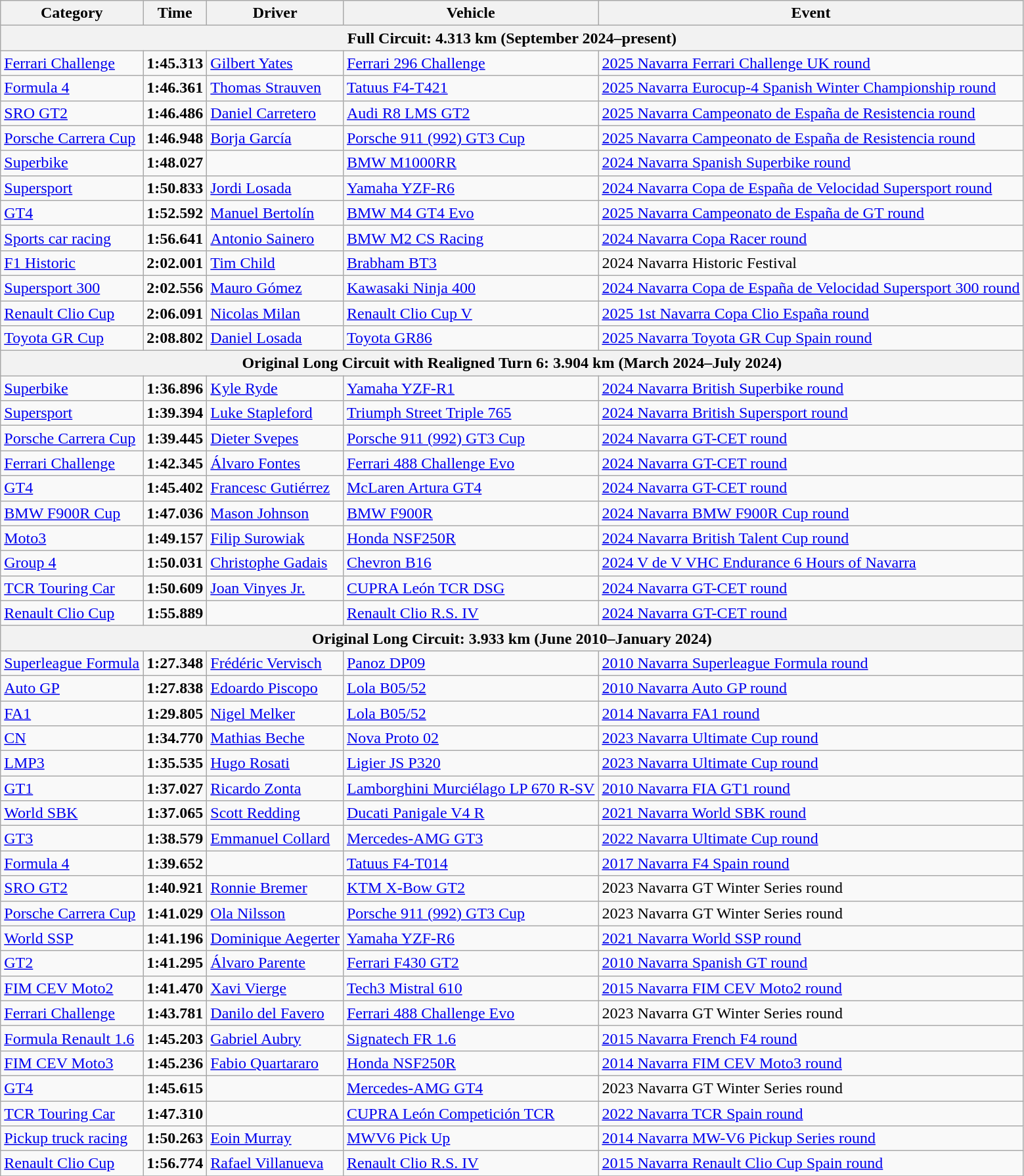<table class="wikitable">
<tr>
<th>Category</th>
<th>Time</th>
<th>Driver</th>
<th>Vehicle</th>
<th>Event</th>
</tr>
<tr>
<th colspan=5>Full Circuit: 4.313 km (September 2024–present)</th>
</tr>
<tr>
<td><a href='#'>Ferrari Challenge</a></td>
<td><strong>1:45.313</strong></td>
<td><a href='#'>Gilbert Yates</a></td>
<td><a href='#'>Ferrari 296 Challenge</a></td>
<td><a href='#'>2025 Navarra Ferrari Challenge UK round</a></td>
</tr>
<tr>
<td><a href='#'>Formula 4</a></td>
<td><strong>1:46.361</strong></td>
<td><a href='#'>Thomas Strauven</a></td>
<td><a href='#'>Tatuus F4-T421</a></td>
<td><a href='#'>2025 Navarra Eurocup-4 Spanish Winter Championship round</a></td>
</tr>
<tr>
<td><a href='#'>SRO GT2</a></td>
<td><strong>1:46.486</strong></td>
<td><a href='#'>Daniel Carretero</a></td>
<td><a href='#'>Audi R8 LMS GT2</a></td>
<td><a href='#'>2025 Navarra Campeonato de España de Resistencia round</a></td>
</tr>
<tr>
<td><a href='#'>Porsche Carrera Cup</a></td>
<td><strong>1:46.948</strong></td>
<td><a href='#'>Borja García</a></td>
<td><a href='#'>Porsche 911 (992) GT3 Cup</a></td>
<td><a href='#'>2025 Navarra Campeonato de España de Resistencia round</a></td>
</tr>
<tr>
<td><a href='#'>Superbike</a></td>
<td><strong>1:48.027</strong></td>
<td></td>
<td><a href='#'>BMW M1000RR</a></td>
<td><a href='#'>2024 Navarra Spanish Superbike round</a></td>
</tr>
<tr>
<td><a href='#'>Supersport</a></td>
<td><strong>1:50.833</strong></td>
<td><a href='#'>Jordi Losada</a></td>
<td><a href='#'>Yamaha YZF-R6</a></td>
<td><a href='#'>2024 Navarra Copa de España de Velocidad Supersport round</a></td>
</tr>
<tr>
<td><a href='#'>GT4</a></td>
<td><strong>1:52.592</strong></td>
<td><a href='#'>Manuel Bertolín</a></td>
<td><a href='#'>BMW M4 GT4 Evo</a></td>
<td><a href='#'>2025 Navarra Campeonato de España de GT round</a></td>
</tr>
<tr>
<td><a href='#'>Sports car racing</a></td>
<td><strong>1:56.641</strong></td>
<td><a href='#'>Antonio Sainero</a></td>
<td><a href='#'>BMW M2 CS Racing</a></td>
<td><a href='#'>2024 Navarra Copa Racer round</a></td>
</tr>
<tr>
<td><a href='#'>F1 Historic</a></td>
<td><strong>2:02.001</strong></td>
<td><a href='#'>Tim Child</a></td>
<td><a href='#'>Brabham BT3</a></td>
<td>2024 Navarra Historic Festival</td>
</tr>
<tr>
<td><a href='#'>Supersport 300</a></td>
<td><strong>2:02.556</strong></td>
<td><a href='#'>Mauro Gómez</a></td>
<td><a href='#'>Kawasaki Ninja 400</a></td>
<td><a href='#'>2024 Navarra Copa de España de Velocidad Supersport 300 round</a></td>
</tr>
<tr>
<td><a href='#'>Renault Clio Cup</a></td>
<td><strong>2:06.091</strong></td>
<td><a href='#'>Nicolas Milan</a></td>
<td><a href='#'>Renault Clio Cup V</a></td>
<td><a href='#'>2025 1st Navarra Copa Clio España round</a></td>
</tr>
<tr>
<td><a href='#'>Toyota GR Cup</a></td>
<td><strong>2:08.802</strong></td>
<td><a href='#'>Daniel Losada</a></td>
<td><a href='#'>Toyota GR86</a></td>
<td><a href='#'>2025 Navarra Toyota GR Cup Spain round</a></td>
</tr>
<tr>
<th colspan=5>Original Long Circuit with Realigned Turn 6: 3.904 km (March 2024–July 2024)</th>
</tr>
<tr>
<td><a href='#'>Superbike</a></td>
<td><strong>1:36.896</strong></td>
<td><a href='#'>Kyle Ryde</a></td>
<td><a href='#'>Yamaha YZF-R1</a></td>
<td><a href='#'>2024 Navarra British Superbike round</a></td>
</tr>
<tr>
<td><a href='#'>Supersport</a></td>
<td><strong>1:39.394</strong></td>
<td><a href='#'>Luke Stapleford</a></td>
<td><a href='#'>Triumph Street Triple 765</a></td>
<td><a href='#'>2024 Navarra British Supersport round</a></td>
</tr>
<tr>
<td><a href='#'>Porsche Carrera Cup</a></td>
<td><strong>1:39.445</strong></td>
<td><a href='#'>Dieter Svepes</a></td>
<td><a href='#'>Porsche 911 (992) GT3 Cup</a></td>
<td><a href='#'>2024 Navarra GT-CET round</a></td>
</tr>
<tr>
<td><a href='#'>Ferrari Challenge</a></td>
<td><strong>1:42.345</strong></td>
<td><a href='#'>Álvaro Fontes</a></td>
<td><a href='#'>Ferrari 488 Challenge Evo</a></td>
<td><a href='#'>2024 Navarra GT-CET round</a></td>
</tr>
<tr>
<td><a href='#'>GT4</a></td>
<td><strong>1:45.402</strong></td>
<td><a href='#'>Francesc Gutiérrez</a></td>
<td><a href='#'>McLaren Artura GT4</a></td>
<td><a href='#'>2024 Navarra GT-CET round</a></td>
</tr>
<tr>
<td><a href='#'>BMW F900R Cup</a></td>
<td><strong>1:47.036</strong></td>
<td><a href='#'>Mason Johnson</a></td>
<td><a href='#'>BMW F900R</a></td>
<td><a href='#'>2024 Navarra BMW F900R Cup round</a></td>
</tr>
<tr>
<td><a href='#'>Moto3</a></td>
<td><strong>1:49.157</strong></td>
<td><a href='#'>Filip Surowiak</a></td>
<td><a href='#'>Honda NSF250R</a></td>
<td><a href='#'>2024 Navarra British Talent Cup round</a></td>
</tr>
<tr>
<td><a href='#'>Group 4</a></td>
<td><strong>1:50.031</strong></td>
<td><a href='#'>Christophe Gadais</a></td>
<td><a href='#'>Chevron B16</a></td>
<td><a href='#'>2024 V de V VHC Endurance 6 Hours of Navarra</a></td>
</tr>
<tr>
<td><a href='#'>TCR Touring Car</a></td>
<td><strong>1:50.609</strong></td>
<td><a href='#'>Joan Vinyes Jr.</a></td>
<td><a href='#'>CUPRA León TCR DSG</a></td>
<td><a href='#'>2024 Navarra GT-CET round</a></td>
</tr>
<tr>
<td><a href='#'>Renault Clio Cup</a></td>
<td><strong>1:55.889</strong></td>
<td></td>
<td><a href='#'>Renault Clio R.S. IV</a></td>
<td><a href='#'>2024 Navarra GT-CET round</a></td>
</tr>
<tr>
<th colspan=5>Original Long Circuit: 3.933 km (June 2010–January 2024)</th>
</tr>
<tr>
<td><a href='#'>Superleague Formula</a></td>
<td><strong>1:27.348</strong></td>
<td><a href='#'>Frédéric Vervisch</a></td>
<td><a href='#'>Panoz DP09</a></td>
<td><a href='#'>2010 Navarra Superleague Formula round</a></td>
</tr>
<tr>
<td><a href='#'>Auto GP</a></td>
<td><strong>1:27.838</strong></td>
<td><a href='#'>Edoardo Piscopo</a></td>
<td><a href='#'>Lola B05/52</a></td>
<td><a href='#'>2010 Navarra Auto GP round</a></td>
</tr>
<tr>
<td><a href='#'>FA1</a></td>
<td><strong>1:29.805</strong></td>
<td><a href='#'>Nigel Melker</a></td>
<td><a href='#'>Lola B05/52</a></td>
<td><a href='#'>2014 Navarra FA1 round</a></td>
</tr>
<tr>
<td><a href='#'>CN</a></td>
<td><strong>1:34.770</strong></td>
<td><a href='#'>Mathias Beche</a></td>
<td><a href='#'>Nova Proto 02</a></td>
<td><a href='#'>2023 Navarra Ultimate Cup round</a></td>
</tr>
<tr>
<td><a href='#'>LMP3</a></td>
<td><strong>1:35.535</strong></td>
<td><a href='#'>Hugo Rosati</a></td>
<td><a href='#'>Ligier JS P320</a></td>
<td><a href='#'>2023 Navarra Ultimate Cup round</a></td>
</tr>
<tr>
<td><a href='#'>GT1</a></td>
<td><strong>1:37.027</strong></td>
<td><a href='#'>Ricardo Zonta</a></td>
<td><a href='#'>Lamborghini Murciélago LP 670 R-SV</a></td>
<td><a href='#'>2010 Navarra FIA GT1 round</a></td>
</tr>
<tr>
<td><a href='#'>World SBK</a></td>
<td><strong>1:37.065</strong></td>
<td><a href='#'>Scott Redding</a></td>
<td><a href='#'>Ducati Panigale V4 R</a></td>
<td><a href='#'>2021 Navarra World SBK round</a></td>
</tr>
<tr>
<td><a href='#'>GT3</a></td>
<td><strong>1:38.579</strong></td>
<td><a href='#'>Emmanuel Collard</a></td>
<td><a href='#'>Mercedes-AMG GT3</a></td>
<td><a href='#'>2022 Navarra Ultimate Cup round</a></td>
</tr>
<tr>
<td><a href='#'>Formula 4</a></td>
<td><strong>1:39.652</strong></td>
<td></td>
<td><a href='#'>Tatuus F4-T014</a></td>
<td><a href='#'>2017 Navarra F4 Spain round</a></td>
</tr>
<tr>
<td><a href='#'>SRO GT2</a></td>
<td><strong>1:40.921</strong></td>
<td><a href='#'>Ronnie Bremer</a></td>
<td><a href='#'>KTM X-Bow GT2</a></td>
<td>2023 Navarra GT Winter Series round</td>
</tr>
<tr>
<td><a href='#'>Porsche Carrera Cup</a></td>
<td><strong>1:41.029</strong></td>
<td><a href='#'>Ola Nilsson</a></td>
<td><a href='#'>Porsche 911 (992) GT3 Cup</a></td>
<td>2023 Navarra GT Winter Series round</td>
</tr>
<tr>
<td><a href='#'>World SSP</a></td>
<td><strong>1:41.196</strong></td>
<td><a href='#'>Dominique Aegerter</a></td>
<td><a href='#'>Yamaha YZF-R6</a></td>
<td><a href='#'>2021 Navarra World SSP round</a></td>
</tr>
<tr>
<td><a href='#'>GT2</a></td>
<td><strong>1:41.295</strong></td>
<td><a href='#'>Álvaro Parente</a></td>
<td><a href='#'>Ferrari F430 GT2</a></td>
<td><a href='#'>2010 Navarra Spanish GT round</a></td>
</tr>
<tr>
<td><a href='#'>FIM CEV Moto2</a></td>
<td><strong>1:41.470</strong></td>
<td><a href='#'>Xavi Vierge</a></td>
<td><a href='#'>Tech3 Mistral 610</a></td>
<td><a href='#'>2015 Navarra FIM CEV Moto2 round</a></td>
</tr>
<tr>
<td><a href='#'>Ferrari Challenge</a></td>
<td><strong>1:43.781</strong></td>
<td><a href='#'>Danilo del Favero</a></td>
<td><a href='#'>Ferrari 488 Challenge Evo</a></td>
<td>2023 Navarra GT Winter Series round</td>
</tr>
<tr>
<td><a href='#'>Formula Renault 1.6</a></td>
<td><strong>1:45.203</strong></td>
<td><a href='#'>Gabriel Aubry</a></td>
<td><a href='#'>Signatech FR 1.6</a></td>
<td><a href='#'>2015 Navarra French F4 round</a></td>
</tr>
<tr>
<td><a href='#'>FIM CEV Moto3</a></td>
<td><strong>1:45.236</strong></td>
<td><a href='#'>Fabio Quartararo</a></td>
<td><a href='#'>Honda NSF250R</a></td>
<td><a href='#'>2014 Navarra FIM CEV Moto3 round</a></td>
</tr>
<tr>
<td><a href='#'>GT4</a></td>
<td><strong>1:45.615</strong></td>
<td></td>
<td><a href='#'>Mercedes-AMG GT4</a></td>
<td>2023 Navarra GT Winter Series round</td>
</tr>
<tr>
<td><a href='#'>TCR Touring Car</a></td>
<td><strong>1:47.310</strong></td>
<td></td>
<td><a href='#'>CUPRA León Competición TCR</a></td>
<td><a href='#'>2022 Navarra TCR Spain round</a></td>
</tr>
<tr>
<td><a href='#'>Pickup truck racing</a></td>
<td><strong>1:50.263</strong></td>
<td><a href='#'>Eoin Murray</a></td>
<td><a href='#'>MWV6 Pick Up</a></td>
<td><a href='#'>2014 Navarra MW-V6 Pickup Series round</a></td>
</tr>
<tr>
<td><a href='#'>Renault Clio Cup</a></td>
<td><strong>1:56.774</strong></td>
<td><a href='#'>Rafael Villanueva</a></td>
<td><a href='#'>Renault Clio R.S. IV</a></td>
<td><a href='#'>2015 Navarra Renault Clio Cup Spain round</a></td>
</tr>
<tr>
</tr>
</table>
